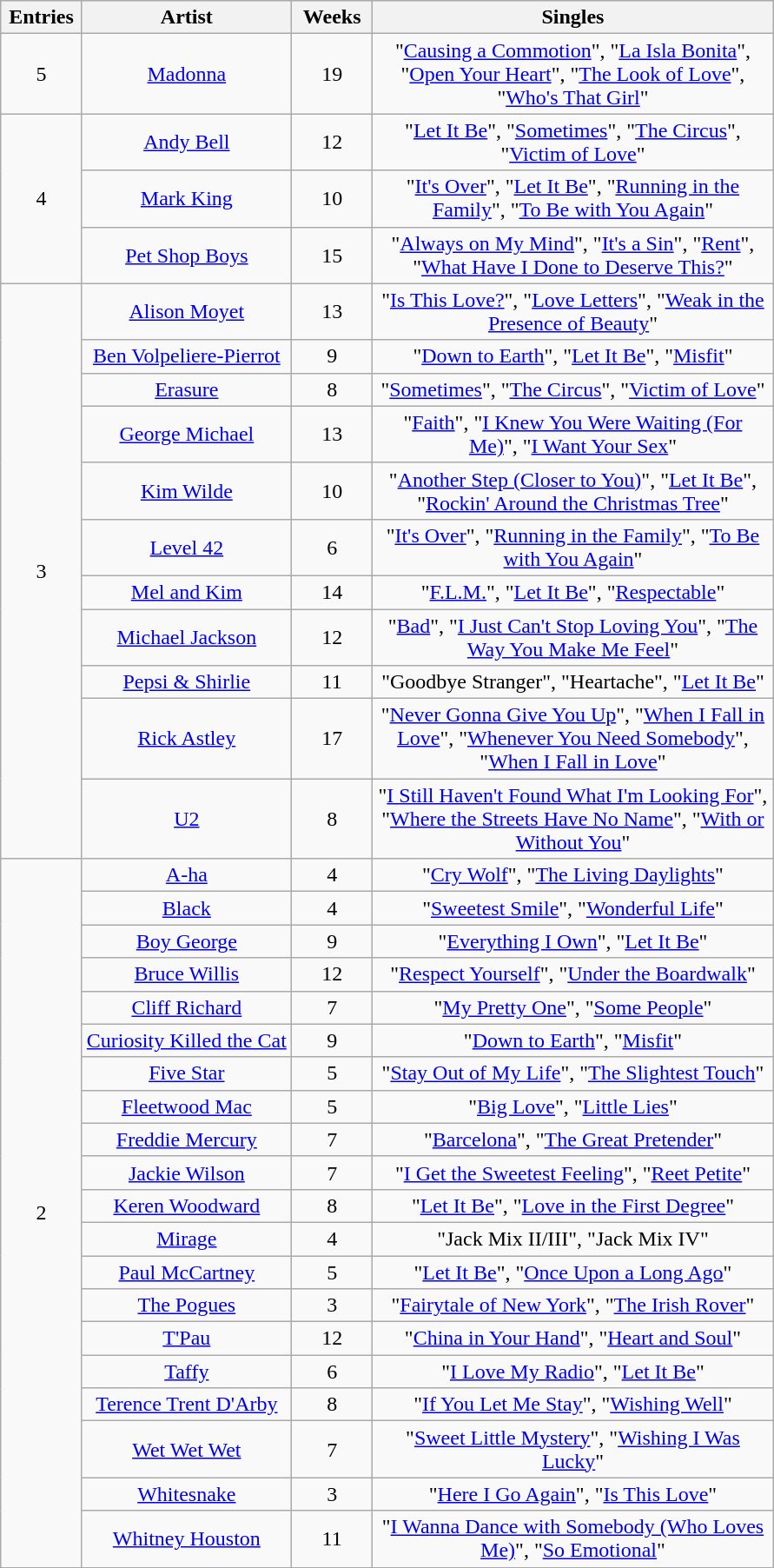<table class="wikitable sortable" style="text-align: center;">
<tr>
<th scope="col" style="width:55px;" data-sort-type="number">Entries</th>
<th scope="col" style="text-align:center;">Artist</th>
<th scope="col" style="width:55px;" data-sort-type="number">Weeks</th>
<th scope="col" style="width:300px;">Singles</th>
</tr>
<tr>
<td rowspan="1" style="text-align:center">5</td>
<td><a href='#'>Madonna</a> </td>
<td>19</td>
<td>"<a href='#'>Causing a Commotion</a>", "<a href='#'>La Isla Bonita</a>", "<a href='#'>Open Your Heart</a>", "<a href='#'>The Look of Love</a>", "<a href='#'>Who's That Girl</a>"</td>
</tr>
<tr>
<td rowspan="3" style="text-align:center">4</td>
<td><a href='#'>Andy Bell</a> </td>
<td>12</td>
<td>"<a href='#'>Let It Be</a>", "<a href='#'>Sometimes</a>", "<a href='#'>The Circus</a>", "<a href='#'>Victim of Love</a>"</td>
</tr>
<tr>
<td><a href='#'>Mark King</a> </td>
<td>10</td>
<td>"<a href='#'>It's Over</a>", "<a href='#'>Let It Be</a>", "<a href='#'>Running in the Family</a>", "<a href='#'>To Be with You Again</a>"</td>
</tr>
<tr>
<td><a href='#'>Pet Shop Boys</a></td>
<td>15</td>
<td>"<a href='#'>Always on My Mind</a>", "<a href='#'>It's a Sin</a>", "<a href='#'>Rent</a>", "<a href='#'>What Have I Done to Deserve This?</a>"</td>
</tr>
<tr>
<td rowspan="11" style="text-align:center">3</td>
<td><a href='#'>Alison Moyet</a> </td>
<td>13</td>
<td>"<a href='#'>Is This Love?</a>", "<a href='#'>Love Letters</a>", "<a href='#'>Weak in the Presence of Beauty</a>"</td>
</tr>
<tr>
<td><a href='#'>Ben Volpeliere-Pierrot</a> </td>
<td>9</td>
<td>"<a href='#'>Down to Earth</a>", "<a href='#'>Let It Be</a>", "<a href='#'>Misfit</a>"</td>
</tr>
<tr>
<td><a href='#'>Erasure</a> </td>
<td>8</td>
<td>"<a href='#'>Sometimes</a>", "<a href='#'>The Circus</a>", "<a href='#'>Victim of Love</a>"</td>
</tr>
<tr>
<td><a href='#'>George Michael</a></td>
<td>13</td>
<td>"<a href='#'>Faith</a>", "<a href='#'>I Knew You Were Waiting (For Me)</a>", "<a href='#'>I Want Your Sex</a>"</td>
</tr>
<tr>
<td><a href='#'>Kim Wilde</a> </td>
<td>10</td>
<td>"<a href='#'>Another Step (Closer to You)</a>", "<a href='#'>Let It Be</a>", "<a href='#'>Rockin' Around the Christmas Tree</a>"</td>
</tr>
<tr>
<td><a href='#'>Level 42</a></td>
<td>6</td>
<td>"<a href='#'>It's Over</a>", "<a href='#'>Running in the Family</a>", "<a href='#'>To Be with You Again</a>"</td>
</tr>
<tr>
<td><a href='#'>Mel and Kim</a> </td>
<td>14</td>
<td>"<a href='#'>F.L.M.</a>", "<a href='#'>Let It Be</a>", "<a href='#'>Respectable</a>"</td>
</tr>
<tr>
<td><a href='#'>Michael Jackson</a></td>
<td>12</td>
<td>"<a href='#'>Bad</a>", "<a href='#'>I Just Can't Stop Loving You</a>", "<a href='#'>The Way You Make Me Feel</a>"</td>
</tr>
<tr>
<td><a href='#'>Pepsi & Shirlie</a> </td>
<td>11</td>
<td>"Goodbye Stranger", "Heartache", "<a href='#'>Let It Be</a>"</td>
</tr>
<tr>
<td><a href='#'>Rick Astley</a></td>
<td>17</td>
<td>"<a href='#'>Never Gonna Give You Up</a>", "<a href='#'>When I Fall in Love</a>", "<a href='#'>Whenever You Need Somebody</a>", "<a href='#'>When I Fall in Love</a>"</td>
</tr>
<tr>
<td><a href='#'>U2</a></td>
<td>8</td>
<td>"<a href='#'>I Still Haven't Found What I'm Looking For</a>", "<a href='#'>Where the Streets Have No Name</a>", "<a href='#'>With or Without You</a>"</td>
</tr>
<tr>
<td rowspan="20" style="text-align:center">2</td>
<td><a href='#'>A-ha</a> </td>
<td>4</td>
<td>"<a href='#'>Cry Wolf</a>", "<a href='#'>The Living Daylights</a>"</td>
</tr>
<tr>
<td><a href='#'>Black</a></td>
<td>4</td>
<td>"<a href='#'>Sweetest Smile</a>", "<a href='#'>Wonderful Life</a>"</td>
</tr>
<tr>
<td><a href='#'>Boy George</a> </td>
<td>9</td>
<td>"<a href='#'>Everything I Own</a>", "<a href='#'>Let It Be</a>"</td>
</tr>
<tr>
<td><a href='#'>Bruce Willis</a></td>
<td>12</td>
<td>"<a href='#'>Respect Yourself</a>", "<a href='#'>Under the Boardwalk</a>"</td>
</tr>
<tr>
<td><a href='#'>Cliff Richard</a></td>
<td>7</td>
<td>"<a href='#'>My Pretty One</a>", "<a href='#'>Some People</a>"</td>
</tr>
<tr>
<td><a href='#'>Curiosity Killed the Cat</a></td>
<td>9</td>
<td>"<a href='#'>Down to Earth</a>", "<a href='#'>Misfit</a>"</td>
</tr>
<tr>
<td><a href='#'>Five Star</a></td>
<td>5</td>
<td>"<a href='#'>Stay Out of My Life</a>", "<a href='#'>The Slightest Touch</a>"</td>
</tr>
<tr>
<td><a href='#'>Fleetwood Mac</a></td>
<td>5</td>
<td>"<a href='#'>Big Love</a>", "<a href='#'>Little Lies</a>"</td>
</tr>
<tr>
<td><a href='#'>Freddie Mercury</a></td>
<td>7</td>
<td>"<a href='#'>Barcelona</a>", "<a href='#'>The Great Pretender</a>"</td>
</tr>
<tr>
<td><a href='#'>Jackie Wilson</a> </td>
<td>7</td>
<td>"<a href='#'>I Get the Sweetest Feeling</a>", "<a href='#'>Reet Petite</a>"</td>
</tr>
<tr>
<td><a href='#'>Keren Woodward</a> </td>
<td>8</td>
<td>"<a href='#'>Let It Be</a>", "<a href='#'>Love in the First Degree</a>"</td>
</tr>
<tr>
<td><a href='#'>Mirage</a></td>
<td>4</td>
<td>"Jack Mix II/III", "Jack Mix IV"</td>
</tr>
<tr>
<td><a href='#'>Paul McCartney</a> </td>
<td>5</td>
<td>"<a href='#'>Let It Be</a>", "<a href='#'>Once Upon a Long Ago</a>"</td>
</tr>
<tr>
<td><a href='#'>The Pogues</a></td>
<td>3</td>
<td>"<a href='#'>Fairytale of New York</a>", "<a href='#'>The Irish Rover</a>"</td>
</tr>
<tr>
<td><a href='#'>T'Pau</a></td>
<td>12</td>
<td>"<a href='#'>China in Your Hand</a>", "<a href='#'>Heart and Soul</a>"</td>
</tr>
<tr>
<td><a href='#'>Taffy</a> </td>
<td>6</td>
<td>"<a href='#'>I Love My Radio</a>", "<a href='#'>Let It Be</a>"</td>
</tr>
<tr>
<td><a href='#'>Terence Trent D'Arby</a></td>
<td>8</td>
<td>"<a href='#'>If You Let Me Stay</a>", "<a href='#'>Wishing Well</a>"</td>
</tr>
<tr>
<td><a href='#'>Wet Wet Wet</a></td>
<td>7</td>
<td>"<a href='#'>Sweet Little Mystery</a>", "<a href='#'>Wishing I Was Lucky</a>"</td>
</tr>
<tr>
<td><a href='#'>Whitesnake</a></td>
<td>3</td>
<td>"<a href='#'>Here I Go Again</a>", "<a href='#'>Is This Love</a>"</td>
</tr>
<tr>
<td><a href='#'>Whitney Houston</a></td>
<td>11</td>
<td>"<a href='#'>I Wanna Dance with Somebody (Who Loves Me)</a>", "<a href='#'>So Emotional</a>"</td>
</tr>
<tr>
</tr>
</table>
